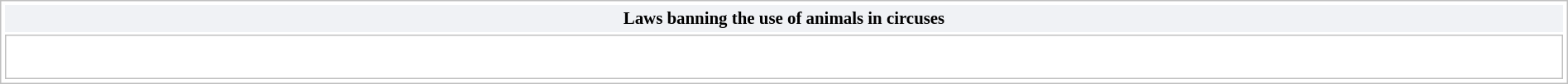<table class="collapsible collapsed" style="background-color: transparent; text-align: left; border: 1px solid silver; margin: 0.2em auto auto; width:100%; clear: both; padding: 1px;">
<tr>
<th style="background-color: #F0F2F5; font-size:87%; padding:0.2em 0.3em; text-align: center; "><span>Laws banning the use of animals in circuses</span></th>
</tr>
<tr>
<td style="border: solid 1px silver; padding: 8px; background-color: white;"><br><div></div></td>
</tr>
</table>
